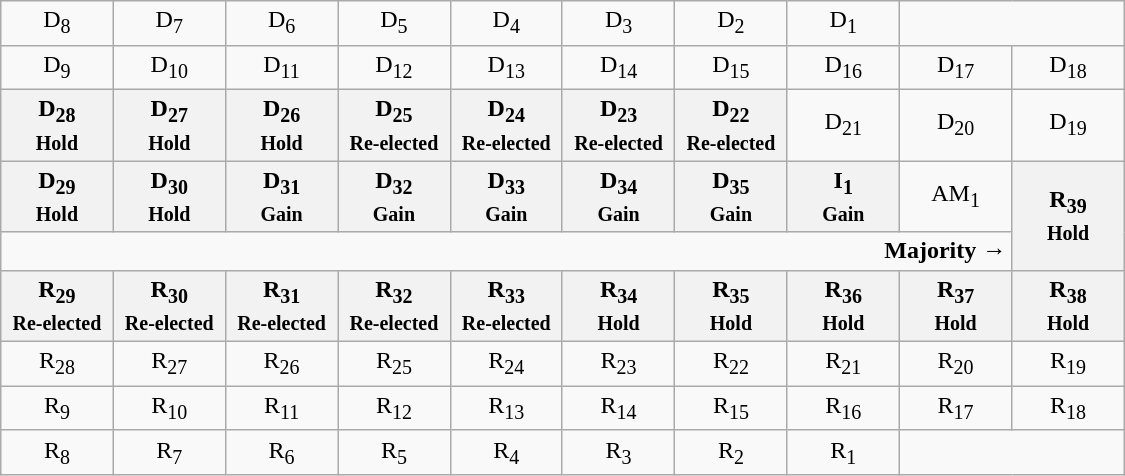<table class="wikitable" style="text-align:center" width=750px>
<tr>
<td>D<sub>8</sub></td>
<td>D<sub>7</sub></td>
<td>D<sub>6</sub></td>
<td>D<sub>5</sub></td>
<td>D<sub>4</sub></td>
<td>D<sub>3</sub></td>
<td>D<sub>2</sub></td>
<td>D<sub>1</sub></td>
<td colspan=2></td>
</tr>
<tr>
<td width=50px >D<sub>9</sub></td>
<td width=50px >D<sub>10</sub></td>
<td width=50px >D<sub>11</sub></td>
<td width=50px >D<sub>12</sub></td>
<td width=50px >D<sub>13</sub></td>
<td width=50px >D<sub>14</sub></td>
<td width=50px >D<sub>15</sub></td>
<td width=50px >D<sub>16</sub></td>
<td width=50px >D<sub>17</sub></td>
<td width=50px >D<sub>18</sub></td>
</tr>
<tr>
<th>D<sub>28</sub><br><small>Hold</small></th>
<th>D<sub>27</sub><br><small>Hold</small></th>
<th>D<sub>26</sub><br><small>Hold</small></th>
<th>D<sub>25</sub><br><small>Re-elected</small></th>
<th>D<sub>24</sub><br><small>Re-elected</small></th>
<th>D<sub>23</sub><br><small>Re-elected</small></th>
<th>D<sub>22</sub><br><small>Re-elected</small></th>
<td>D<sub>21</sub></td>
<td>D<sub>20</sub></td>
<td>D<sub>19</sub></td>
</tr>
<tr>
<th>D<sub>29</sub><br><small>Hold</small></th>
<th>D<sub>30</sub><br><small>Hold</small></th>
<th>D<sub>31</sub><br><small>Gain</small></th>
<th>D<sub>32</sub><br><small>Gain</small></th>
<th>D<sub>33</sub><br><small>Gain</small></th>
<th>D<sub>34</sub><br><small>Gain</small></th>
<th>D<sub>35</sub><br><small>Gain</small></th>
<th>I<sub>1</sub><br><small>Gain</small></th>
<td>AM<sub>1</sub></td>
<th rowspan=2 >R<sub>39</sub><br><small>Hold</small></th>
</tr>
<tr>
<td colspan=9 align=right><strong>Majority →</strong></td>
</tr>
<tr>
<th>R<sub>29</sub><br><small>Re-elected</small></th>
<th>R<sub>30</sub><br><small>Re-elected</small></th>
<th>R<sub>31</sub><br><small>Re-elected</small></th>
<th>R<sub>32</sub><br><small>Re-elected</small></th>
<th>R<sub>33</sub><br><small>Re-elected</small></th>
<th>R<sub>34</sub><br><small>Hold</small></th>
<th>R<sub>35</sub><br><small>Hold</small></th>
<th>R<sub>36</sub><br><small>Hold</small></th>
<th>R<sub>37</sub><br><small>Hold</small></th>
<th>R<sub>38</sub><br><small>Hold</small></th>
</tr>
<tr>
<td>R<sub>28</sub></td>
<td>R<sub>27</sub></td>
<td>R<sub>26</sub></td>
<td>R<sub>25</sub></td>
<td>R<sub>24</sub></td>
<td>R<sub>23</sub></td>
<td>R<sub>22</sub></td>
<td>R<sub>21</sub></td>
<td>R<sub>20</sub></td>
<td>R<sub>19</sub></td>
</tr>
<tr>
<td>R<sub>9</sub></td>
<td>R<sub>10</sub></td>
<td>R<sub>11</sub></td>
<td>R<sub>12</sub></td>
<td>R<sub>13</sub></td>
<td>R<sub>14</sub></td>
<td>R<sub>15</sub></td>
<td>R<sub>16</sub></td>
<td>R<sub>17</sub></td>
<td>R<sub>18</sub></td>
</tr>
<tr>
<td>R<sub>8</sub></td>
<td>R<sub>7</sub></td>
<td>R<sub>6</sub></td>
<td>R<sub>5</sub></td>
<td>R<sub>4</sub></td>
<td>R<sub>3</sub></td>
<td>R<sub>2</sub></td>
<td>R<sub>1</sub></td>
<td colspan=2></td>
</tr>
</table>
